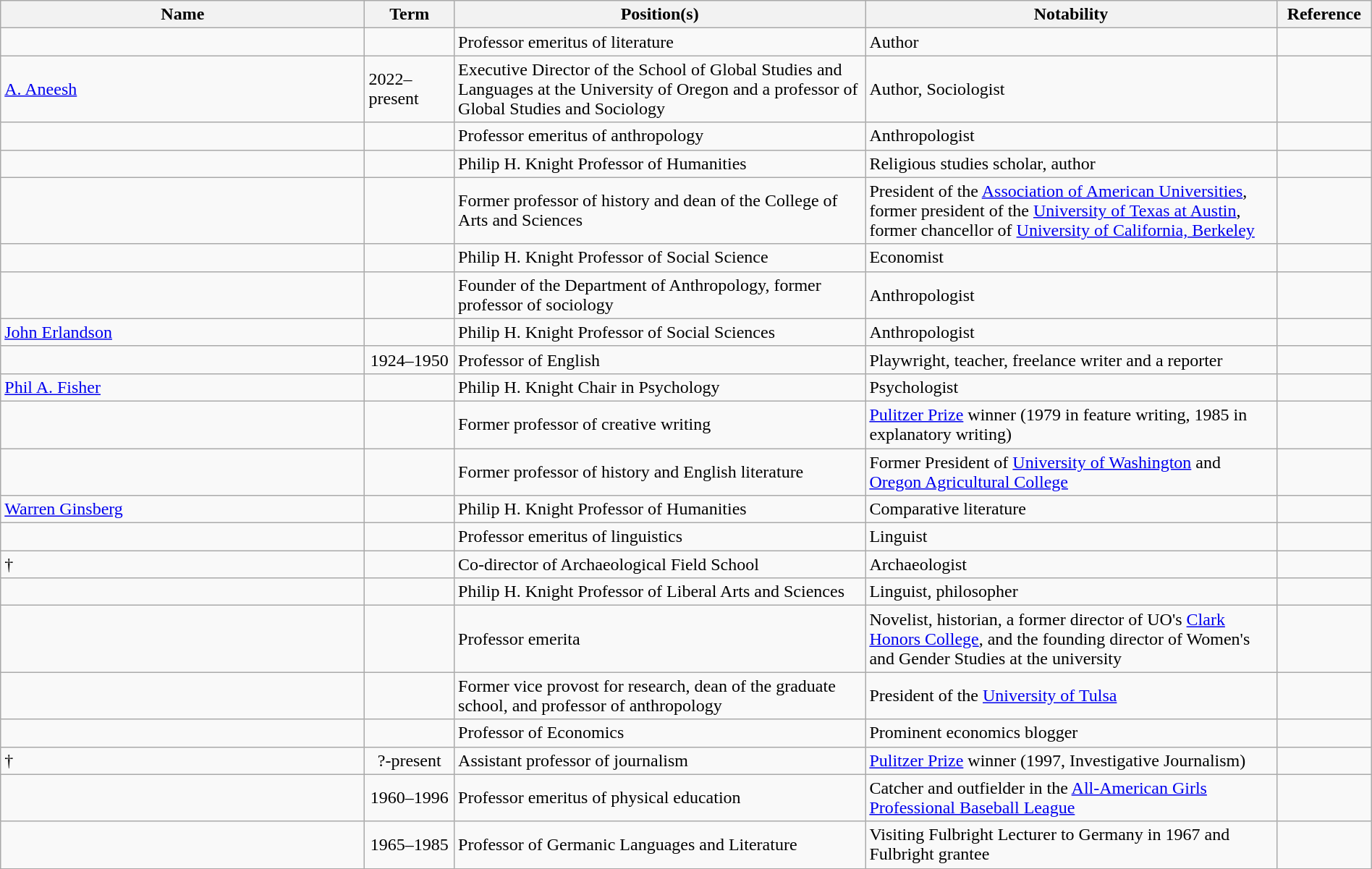<table class="wikitable sortable" style="width:100%">
<tr>
<th width="*">Name</th>
<th width="75px">Term</th>
<th width="30%" class="unsortable">Position(s)</th>
<th width="30%" class="unsortable">Notability</th>
<th width="80px" class="unsortable">Reference</th>
</tr>
<tr>
<td></td>
<td align="center"></td>
<td>Professor emeritus of literature</td>
<td>Author</td>
<td align="center"></td>
</tr>
<tr>
<td><a href='#'>A. Aneesh</a></td>
<td>2022–present</td>
<td>Executive Director of the School of Global Studies and Languages at the University of Oregon and a professor of Global Studies and Sociology</td>
<td>Author, Sociologist</td>
<td></td>
</tr>
<tr>
<td></td>
<td align="center"></td>
<td>Professor emeritus of anthropology</td>
<td>Anthropologist</td>
<td align="center"></td>
</tr>
<tr>
<td></td>
<td align="center"></td>
<td>Philip H. Knight Professor of Humanities</td>
<td>Religious studies scholar, author</td>
<td align="center"></td>
</tr>
<tr>
<td></td>
<td align="center"></td>
<td>Former professor of history and dean of the College of Arts and Sciences</td>
<td>President of the <a href='#'>Association of American Universities</a>, former president of the <a href='#'>University of Texas at Austin</a>, former chancellor of <a href='#'>University of California, Berkeley</a></td>
<td align="center"></td>
</tr>
<tr>
<td></td>
<td align="center"></td>
<td>Philip H. Knight Professor of Social Science</td>
<td>Economist</td>
<td align="center"></td>
</tr>
<tr>
<td></td>
<td align="center"></td>
<td>Founder of the Department of Anthropology, former professor of sociology</td>
<td>Anthropologist</td>
<td align="center"></td>
</tr>
<tr>
<td><a href='#'>John Erlandson</a></td>
<td align="center"></td>
<td>Philip H. Knight Professor of Social Sciences</td>
<td>Anthropologist</td>
<td></td>
</tr>
<tr>
<td></td>
<td align="center">1924–1950</td>
<td>Professor of English</td>
<td>Playwright, teacher, freelance writer and a reporter</td>
<td align="center"></td>
</tr>
<tr>
<td><a href='#'>Phil A. Fisher</a></td>
<td></td>
<td>Philip H. Knight Chair in Psychology</td>
<td>Psychologist</td>
<td></td>
</tr>
<tr>
<td></td>
<td align="center"></td>
<td>Former professor of creative writing</td>
<td><a href='#'>Pulitzer Prize</a> winner (1979 in feature writing, 1985 in explanatory writing)</td>
<td align="center"></td>
</tr>
<tr>
<td></td>
<td align="center"></td>
<td>Former professor of history and English literature</td>
<td>Former President of <a href='#'>University of Washington</a> and <a href='#'>Oregon Agricultural College</a></td>
<td align="center"></td>
</tr>
<tr>
<td><a href='#'>Warren Ginsberg</a></td>
<td></td>
<td>Philip H. Knight Professor of Humanities</td>
<td>Comparative literature</td>
<td></td>
</tr>
<tr>
<td></td>
<td align="center"></td>
<td>Professor emeritus of linguistics</td>
<td>Linguist</td>
<td align="center"></td>
</tr>
<tr>
<td>†</td>
<td align="center"></td>
<td>Co-director of Archaeological Field School</td>
<td>Archaeologist</td>
<td align="center"></td>
</tr>
<tr>
<td></td>
<td align="center"></td>
<td>Philip H. Knight Professor of Liberal Arts and Sciences</td>
<td>Linguist, philosopher</td>
<td align="center"></td>
</tr>
<tr>
<td></td>
<td align="center"></td>
<td>Professor emerita</td>
<td>Novelist, historian, a former director of UO's <a href='#'>Clark Honors College</a>, and the founding director of Women's and Gender Studies at the university</td>
<td align="center"></td>
</tr>
<tr>
<td></td>
<td align="center"></td>
<td>Former vice provost for research, dean of the graduate school, and professor of anthropology</td>
<td>President of the <a href='#'>University of Tulsa</a></td>
<td align="center"></td>
</tr>
<tr>
<td></td>
<td align="center"></td>
<td>Professor of Economics</td>
<td>Prominent economics blogger</td>
<td align="center"></td>
</tr>
<tr>
<td>†</td>
<td align="center">?-present</td>
<td>Assistant professor of journalism</td>
<td><a href='#'>Pulitzer Prize</a> winner (1997, Investigative Journalism)</td>
<td align="center"></td>
</tr>
<tr>
<td></td>
<td align="center">1960–1996</td>
<td>Professor emeritus of physical education</td>
<td>Catcher and outfielder in the <a href='#'>All-American Girls Professional Baseball League</a></td>
<td align="center"></td>
</tr>
<tr>
<td></td>
<td align="center">1965–1985</td>
<td>Professor of Germanic Languages and Literature</td>
<td>Visiting Fulbright Lecturer to Germany in 1967 and Fulbright grantee</td>
<td align="center"></td>
</tr>
</table>
